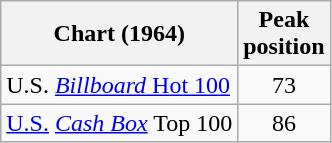<table class="wikitable sortable">
<tr>
<th>Chart (1964)</th>
<th>Peak<br>position</th>
</tr>
<tr>
<td>U.S. <a href='#'><em>Billboard</em> Hot 100</a></td>
<td style="text-align:center;">73</td>
</tr>
<tr>
<td><a href='#'>U.S.</a> <a href='#'><em>Cash Box</em></a> Top 100</td>
<td style="text-align:center;">86</td>
</tr>
</table>
